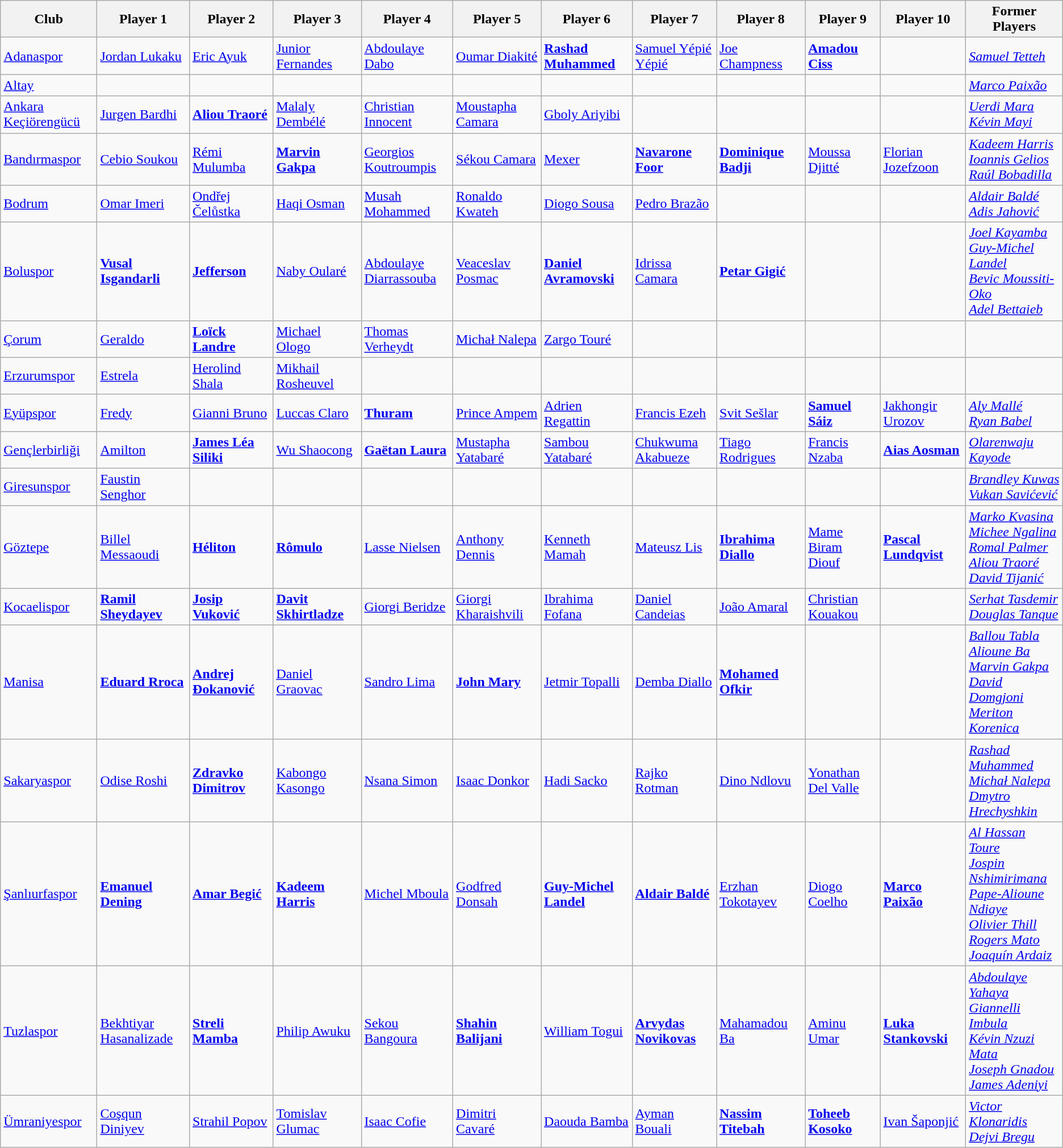<table class="wikitable">
<tr>
<th width="170">Club</th>
<th width="170">Player 1</th>
<th width="170">Player 2</th>
<th width="170">Player 3</th>
<th width="170">Player 4</th>
<th width="170">Player 5</th>
<th width="170">Player 6</th>
<th width="170">Player 7</th>
<th width="170">Player 8</th>
<th width="170">Player 9</th>
<th width="170">Player 10</th>
<th width="170">Former Players</th>
</tr>
<tr>
<td><a href='#'>Adanaspor</a></td>
<td> <a href='#'>Jordan Lukaku</a></td>
<td> <a href='#'>Eric Ayuk</a></td>
<td> <a href='#'>Junior Fernandes</a></td>
<td> <a href='#'>Abdoulaye Dabo</a></td>
<td> <a href='#'>Oumar Diakité</a></td>
<td> <strong><a href='#'>Rashad Muhammed</a></strong></td>
<td> <a href='#'>Samuel Yépié Yépié</a></td>
<td> <a href='#'>Joe Champness</a></td>
<td> <strong><a href='#'>Amadou Ciss</a></strong></td>
<td></td>
<td> <em><a href='#'>Samuel Tetteh</a></em></td>
</tr>
<tr>
<td><a href='#'>Altay</a></td>
<td></td>
<td></td>
<td></td>
<td></td>
<td></td>
<td></td>
<td></td>
<td></td>
<td></td>
<td></td>
<td> <em><a href='#'>Marco Paixão</a></em></td>
</tr>
<tr>
<td><a href='#'>Ankara Keçiörengücü</a></td>
<td> <a href='#'>Jurgen Bardhi</a></td>
<td> <strong><a href='#'>Aliou Traoré</a></strong></td>
<td> <a href='#'>Malaly Dembélé</a></td>
<td> <a href='#'>Christian Innocent</a></td>
<td> <a href='#'>Moustapha Camara</a></td>
<td> <a href='#'>Gboly Ariyibi</a></td>
<td></td>
<td></td>
<td></td>
<td></td>
<td> <em><a href='#'>Uerdi Mara</a></em> <br>  <em><a href='#'>Kévin Mayi</a></em></td>
</tr>
<tr>
<td><a href='#'>Bandırmaspor</a></td>
<td> <a href='#'>Cebio Soukou</a></td>
<td> <a href='#'>Rémi Mulumba</a></td>
<td> <strong><a href='#'>Marvin Gakpa</a></strong></td>
<td> <a href='#'>Georgios Koutroumpis</a></td>
<td> <a href='#'>Sékou Camara</a></td>
<td> <a href='#'>Mexer</a></td>
<td> <strong><a href='#'>Navarone Foor</a></strong></td>
<td> <strong><a href='#'>Dominique Badji</a></strong></td>
<td> <a href='#'>Moussa Djitté</a></td>
<td> <a href='#'>Florian Jozefzoon</a></td>
<td> <em><a href='#'>Kadeem Harris</a></em> <br>  <em><a href='#'>Ioannis Gelios</a></em> <br>  <em><a href='#'>Raúl Bobadilla</a></em></td>
</tr>
<tr>
<td><a href='#'>Bodrum</a></td>
<td> <a href='#'>Omar Imeri</a></td>
<td> <a href='#'>Ondřej Čelůstka</a></td>
<td> <a href='#'>Haqi Osman</a></td>
<td> <a href='#'>Musah Mohammed</a></td>
<td> <a href='#'>Ronaldo Kwateh</a></td>
<td> <a href='#'>Diogo Sousa</a></td>
<td> <a href='#'>Pedro Brazão</a></td>
<td></td>
<td></td>
<td></td>
<td> <em><a href='#'>Aldair Baldé</a></em> <br>  <em><a href='#'>Adis Jahović</a></em></td>
</tr>
<tr>
<td><a href='#'>Boluspor</a></td>
<td> <strong><a href='#'>Vusal Isgandarli</a></strong></td>
<td> <strong><a href='#'>Jefferson</a></strong></td>
<td> <a href='#'>Naby Oularé</a></td>
<td> <a href='#'>Abdoulaye Diarrassouba</a></td>
<td> <a href='#'>Veaceslav Posmac</a></td>
<td> <strong><a href='#'>Daniel Avramovski</a></strong></td>
<td> <a href='#'>Idrissa Camara</a></td>
<td> <strong><a href='#'>Petar Gigić</a></strong></td>
<td></td>
<td></td>
<td> <em><a href='#'>Joel Kayamba</a></em> <br>  <em><a href='#'>Guy-Michel Landel</a></em> <br>  <em><a href='#'>Bevic Moussiti-Oko</a></em> <br>  <em><a href='#'>Adel Bettaieb</a></em></td>
</tr>
<tr>
<td><a href='#'>Çorum</a></td>
<td> <a href='#'>Geraldo</a></td>
<td> <strong><a href='#'>Loïck Landre</a></strong></td>
<td> <a href='#'>Michael Ologo</a></td>
<td> <a href='#'>Thomas Verheydt</a></td>
<td> <a href='#'>Michał Nalepa</a></td>
<td> <a href='#'>Zargo Touré</a></td>
<td></td>
<td></td>
<td></td>
<td></td>
<td></td>
</tr>
<tr>
<td><a href='#'>Erzurumspor</a></td>
<td> <a href='#'>Estrela</a></td>
<td> <a href='#'>Herolind Shala</a></td>
<td> <a href='#'>Mikhail Rosheuvel</a></td>
<td></td>
<td></td>
<td></td>
<td></td>
<td></td>
<td></td>
<td></td>
<td></td>
</tr>
<tr>
<td><a href='#'>Eyüpspor</a></td>
<td> <a href='#'>Fredy</a></td>
<td> <a href='#'>Gianni Bruno</a></td>
<td> <a href='#'>Luccas Claro</a></td>
<td> <strong><a href='#'>Thuram</a></strong></td>
<td> <a href='#'>Prince Ampem</a></td>
<td> <a href='#'>Adrien Regattin</a></td>
<td> <a href='#'>Francis Ezeh</a></td>
<td> <a href='#'>Svit Sešlar</a></td>
<td> <strong><a href='#'>Samuel Sáiz</a></strong></td>
<td> <a href='#'>Jakhongir Urozov</a></td>
<td> <em><a href='#'>Aly Mallé</a></em> <br>  <em><a href='#'>Ryan Babel</a></em></td>
</tr>
<tr>
<td><a href='#'>Gençlerbirliği</a></td>
<td> <a href='#'>Amilton</a></td>
<td> <strong><a href='#'>James Léa Siliki</a></strong></td>
<td> <a href='#'>Wu Shaocong</a></td>
<td> <strong><a href='#'>Gaëtan Laura</a></strong></td>
<td> <a href='#'>Mustapha Yatabaré</a></td>
<td> <a href='#'>Sambou Yatabaré</a></td>
<td> <a href='#'>Chukwuma Akabueze</a></td>
<td> <a href='#'>Tiago Rodrigues</a></td>
<td> <a href='#'>Francis Nzaba</a></td>
<td> <strong><a href='#'>Aias Aosman</a></strong></td>
<td> <em><a href='#'>Olarenwaju Kayode</a></em></td>
</tr>
<tr>
<td><a href='#'>Giresunspor</a></td>
<td> <a href='#'>Faustin Senghor</a></td>
<td></td>
<td></td>
<td></td>
<td></td>
<td></td>
<td></td>
<td></td>
<td></td>
<td></td>
<td> <em><a href='#'>Brandley Kuwas</a></em> <br>  <em><a href='#'>Vukan Savićević</a></em></td>
</tr>
<tr>
<td><a href='#'>Göztepe</a></td>
<td> <a href='#'>Billel Messaoudi</a></td>
<td> <strong><a href='#'>Héliton</a></strong></td>
<td> <strong><a href='#'>Rômulo</a></strong></td>
<td> <a href='#'>Lasse Nielsen</a></td>
<td> <a href='#'>Anthony Dennis</a></td>
<td> <a href='#'>Kenneth Mamah</a></td>
<td> <a href='#'>Mateusz Lis</a></td>
<td> <strong><a href='#'>Ibrahima Diallo</a></strong></td>
<td> <a href='#'>Mame Biram Diouf</a></td>
<td> <strong><a href='#'>Pascal Lundqvist</a></strong></td>
<td> <em><a href='#'>Marko Kvasina</a></em> <br>  <em><a href='#'>Michee Ngalina</a></em> <br>  <em><a href='#'>Romal Palmer</a></em> <br>  <em><a href='#'>Aliou Traoré</a></em> <br>  <em><a href='#'>David Tijanić</a></em></td>
</tr>
<tr>
<td><a href='#'>Kocaelispor</a></td>
<td> <strong><a href='#'>Ramil Sheydayev</a></strong></td>
<td> <strong><a href='#'>Josip Vuković</a></strong></td>
<td> <strong><a href='#'>Davit Skhirtladze</a></strong></td>
<td> <a href='#'>Giorgi Beridze</a></td>
<td> <a href='#'>Giorgi Kharaishvili</a></td>
<td> <a href='#'>Ibrahima Fofana</a></td>
<td> <a href='#'>Daniel Candeias</a></td>
<td> <a href='#'>João Amaral</a></td>
<td> <a href='#'>Christian Kouakou</a></td>
<td></td>
<td> <em><a href='#'>Serhat Tasdemir</a></em> <br>  <em><a href='#'>Douglas Tanque</a></em></td>
</tr>
<tr>
<td><a href='#'>Manisa</a></td>
<td> <strong><a href='#'>Eduard Rroca</a></strong></td>
<td> <strong><a href='#'>Andrej Đokanović</a></strong></td>
<td> <a href='#'>Daniel Graovac</a></td>
<td> <a href='#'>Sandro Lima</a></td>
<td> <strong><a href='#'>John Mary</a></strong></td>
<td> <a href='#'>Jetmir Topalli</a></td>
<td> <a href='#'>Demba Diallo</a></td>
<td> <strong><a href='#'>Mohamed Ofkir</a></strong></td>
<td></td>
<td></td>
<td> <em><a href='#'>Ballou Tabla</a></em> <br>  <em><a href='#'>Alioune Ba</a></em> <br>  <em><a href='#'>Marvin Gakpa</a></em> <br>  <em><a href='#'>David Domgjoni</a></em> <br>  <em><a href='#'>Meriton Korenica</a></em></td>
</tr>
<tr>
<td><a href='#'>Sakaryaspor</a></td>
<td> <a href='#'>Odise Roshi</a></td>
<td> <strong><a href='#'>Zdravko Dimitrov</a></strong></td>
<td> <a href='#'>Kabongo Kasongo</a></td>
<td> <a href='#'>Nsana Simon</a></td>
<td> <a href='#'>Isaac Donkor</a></td>
<td> <a href='#'>Hadi Sacko</a></td>
<td> <a href='#'>Rajko Rotman</a></td>
<td> <a href='#'>Dino Ndlovu</a></td>
<td> <a href='#'>Yonathan Del Valle</a></td>
<td></td>
<td> <em><a href='#'>Rashad Muhammed</a></em> <br>  <em><a href='#'>Michał Nalepa</a></em> <br>  <em><a href='#'>Dmytro Hrechyshkin</a></em></td>
</tr>
<tr>
<td><a href='#'>Şanlıurfaspor</a></td>
<td> <strong><a href='#'>Emanuel Dening</a></strong></td>
<td> <strong><a href='#'>Amar Begić</a></strong></td>
<td> <strong><a href='#'>Kadeem Harris</a></strong></td>
<td> <a href='#'>Michel Mboula</a></td>
<td> <a href='#'>Godfred Donsah</a></td>
<td> <strong><a href='#'>Guy-Michel Landel</a></strong></td>
<td> <strong><a href='#'>Aldair Baldé</a></strong></td>
<td> <a href='#'>Erzhan Tokotayev</a></td>
<td> <a href='#'>Diogo Coelho</a></td>
<td> <strong><a href='#'>Marco Paixão</a></strong></td>
<td> <em><a href='#'>Al Hassan Toure</a></em> <br>  <em><a href='#'>Jospin Nshimirimana</a></em> <br>  <em><a href='#'>Pape-Alioune Ndiaye</a></em> <br>  <em><a href='#'>Olivier Thill</a></em> <br>  <em><a href='#'>Rogers Mato</a></em> <br>  <em><a href='#'>Joaquín Ardaiz</a></em></td>
</tr>
<tr>
<td><a href='#'>Tuzlaspor</a></td>
<td> <a href='#'>Bekhtiyar Hasanalizade</a></td>
<td> <strong><a href='#'>Streli Mamba</a></strong></td>
<td> <a href='#'>Philip Awuku</a></td>
<td> <a href='#'>Sekou Bangoura</a></td>
<td> <strong><a href='#'>Shahin Balijani</a></strong></td>
<td> <a href='#'>William Togui</a></td>
<td> <strong><a href='#'>Arvydas Novikovas</a></strong></td>
<td> <a href='#'>Mahamadou Ba</a></td>
<td> <a href='#'>Aminu Umar</a></td>
<td> <strong><a href='#'>Luka Stankovski</a></strong></td>
<td> <em><a href='#'>Abdoulaye Yahaya</a></em> <br>  <em><a href='#'>Giannelli Imbula</a></em> <br>  <em><a href='#'>Kévin Nzuzi Mata</a></em> <br>  <em><a href='#'>Joseph Gnadou</a></em> <br>  <em><a href='#'>James Adeniyi</a></em></td>
</tr>
<tr>
<td><a href='#'>Ümraniyespor</a></td>
<td> <a href='#'>Coşqun Diniyev</a></td>
<td> <a href='#'>Strahil Popov</a></td>
<td> <a href='#'>Tomislav Glumac</a></td>
<td> <a href='#'>Isaac Cofie</a></td>
<td> <a href='#'>Dimitri Cavaré</a></td>
<td> <a href='#'>Daouda Bamba</a></td>
<td> <a href='#'>Ayman Bouali</a></td>
<td> <strong><a href='#'>Nassim Titebah</a></strong></td>
<td> <strong><a href='#'>Toheeb Kosoko</a></strong></td>
<td> <a href='#'>Ivan Šaponjić</a></td>
<td> <em><a href='#'>Victor Klonaridis</a></em> <br>  <em><a href='#'>Dejvi Bregu</a></em></td>
</tr>
</table>
